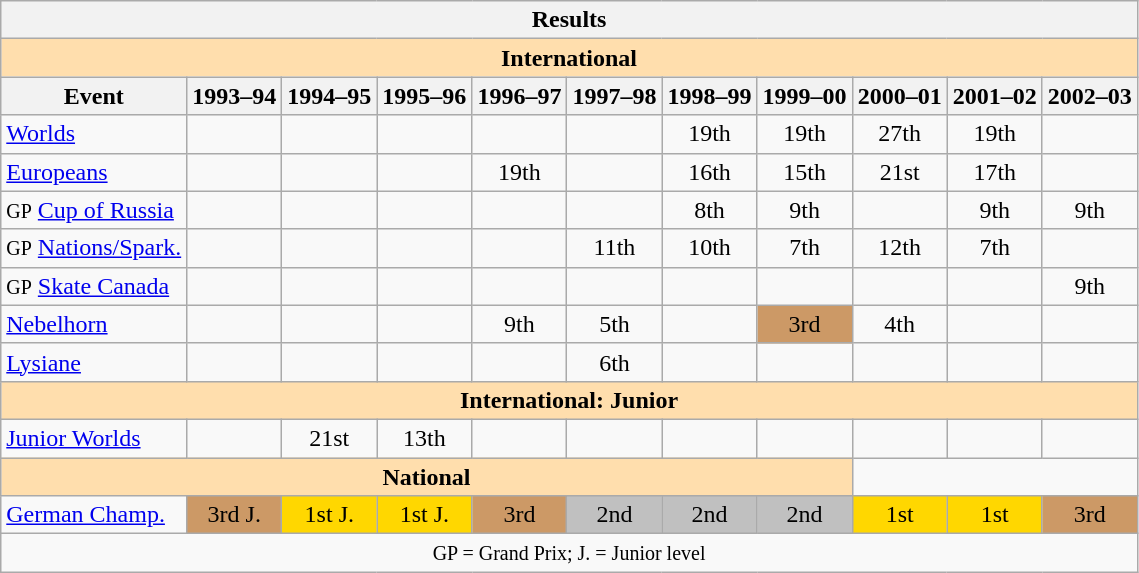<table class="wikitable" style="text-align:center">
<tr>
<th colspan=11 align=center><strong>Results</strong></th>
</tr>
<tr>
<th style="background-color: #ffdead; " colspan=11 align=center><strong>International</strong></th>
</tr>
<tr>
<th>Event</th>
<th>1993–94</th>
<th>1994–95</th>
<th>1995–96</th>
<th>1996–97</th>
<th>1997–98</th>
<th>1998–99</th>
<th>1999–00</th>
<th>2000–01</th>
<th>2001–02</th>
<th>2002–03</th>
</tr>
<tr>
<td align=left><a href='#'>Worlds</a></td>
<td></td>
<td></td>
<td></td>
<td></td>
<td></td>
<td>19th</td>
<td>19th</td>
<td>27th</td>
<td>19th</td>
<td></td>
</tr>
<tr>
<td align=left><a href='#'>Europeans</a></td>
<td></td>
<td></td>
<td></td>
<td>19th</td>
<td></td>
<td>16th</td>
<td>15th</td>
<td>21st</td>
<td>17th</td>
<td></td>
</tr>
<tr>
<td align=left><small>GP</small> <a href='#'>Cup of Russia</a></td>
<td></td>
<td></td>
<td></td>
<td></td>
<td></td>
<td>8th</td>
<td>9th</td>
<td></td>
<td>9th</td>
<td>9th</td>
</tr>
<tr>
<td align=left><small>GP</small> <a href='#'>Nations/Spark.</a></td>
<td></td>
<td></td>
<td></td>
<td></td>
<td>11th</td>
<td>10th</td>
<td>7th</td>
<td>12th</td>
<td>7th</td>
<td></td>
</tr>
<tr>
<td align=left><small>GP</small> <a href='#'>Skate Canada</a></td>
<td></td>
<td></td>
<td></td>
<td></td>
<td></td>
<td></td>
<td></td>
<td></td>
<td></td>
<td>9th</td>
</tr>
<tr>
<td align=left><a href='#'>Nebelhorn</a></td>
<td></td>
<td></td>
<td></td>
<td>9th</td>
<td>5th</td>
<td></td>
<td bgcolor=cc9966>3rd</td>
<td>4th</td>
<td></td>
<td></td>
</tr>
<tr>
<td align=left><a href='#'>Lysiane</a></td>
<td></td>
<td></td>
<td></td>
<td></td>
<td>6th</td>
<td></td>
<td></td>
<td></td>
<td></td>
<td></td>
</tr>
<tr>
<th style="background-color: #ffdead; " colspan=11 align=center><strong>International: Junior</strong></th>
</tr>
<tr>
<td align=left><a href='#'>Junior Worlds</a></td>
<td></td>
<td>21st</td>
<td>13th</td>
<td></td>
<td></td>
<td></td>
<td></td>
<td></td>
<td></td>
<td></td>
</tr>
<tr>
<th style="background-color: #ffdead; " colspan=8 align=center><strong>National</strong></th>
</tr>
<tr>
<td align=left><a href='#'>German Champ.</a></td>
<td bgcolor=cc9966>3rd J.</td>
<td bgcolor=gold>1st J.</td>
<td bgcolor=gold>1st J.</td>
<td bgcolor=cc9966>3rd</td>
<td bgcolor=silver>2nd</td>
<td bgcolor=silver>2nd</td>
<td bgcolor=silver>2nd</td>
<td bgcolor=gold>1st</td>
<td bgcolor=gold>1st</td>
<td bgcolor=cc9966>3rd</td>
</tr>
<tr>
<td colspan=11 align=center><small> GP = Grand Prix; J. = Junior level </small></td>
</tr>
</table>
